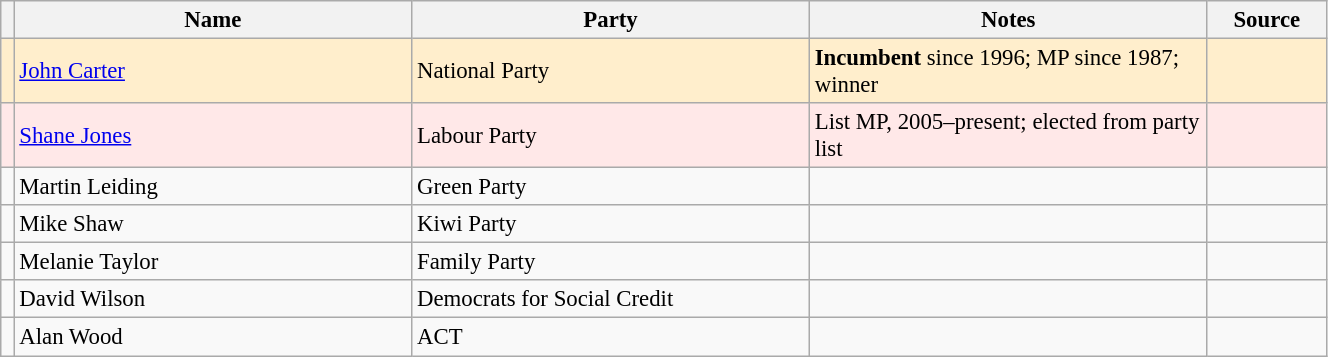<table class="wikitable" width="70%" style="font-size:95%;">
<tr>
<th width=1%></th>
<th width=30%>Name</th>
<th width=30%>Party</th>
<th width=30%>Notes</th>
<th width=9%>Source</th>
</tr>
<tr ---- bgcolor=#FFEECC>
<td bgcolor=></td>
<td><a href='#'>John Carter</a></td>
<td>National Party</td>
<td><strong>Incumbent</strong> since 1996; MP since 1987; winner</td>
<td></td>
</tr>
<tr ---- bgcolor=#FFE8E8>
<td bgcolor=></td>
<td><a href='#'>Shane Jones</a></td>
<td>Labour Party</td>
<td>List MP, 2005–present; elected from party list</td>
<td></td>
</tr>
<tr -->
<td bgcolor=></td>
<td>Martin Leiding</td>
<td>Green Party</td>
<td></td>
<td></td>
</tr>
<tr -->
<td bgcolor=></td>
<td>Mike Shaw</td>
<td>Kiwi Party</td>
<td></td>
<td></td>
</tr>
<tr -->
<td bgcolor=></td>
<td>Melanie Taylor</td>
<td>Family Party</td>
<td></td>
<td></td>
</tr>
<tr -->
<td bgcolor=></td>
<td>David Wilson</td>
<td>Democrats for Social Credit</td>
<td></td>
<td></td>
</tr>
<tr -->
<td bgcolor=></td>
<td>Alan Wood</td>
<td>ACT</td>
<td></td>
<td></td>
</tr>
</table>
